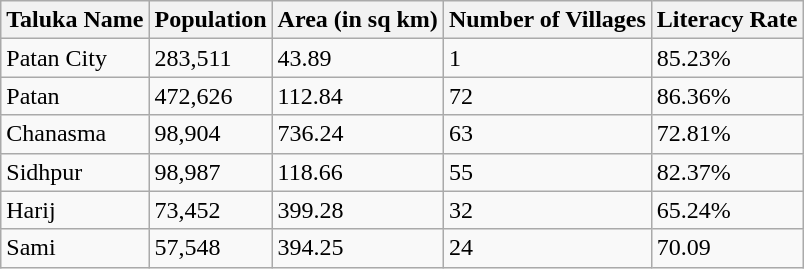<table class="wikitable">
<tr>
<th>Taluka Name</th>
<th>Population</th>
<th>Area (in sq km)</th>
<th>Number of Villages</th>
<th>Literacy Rate</th>
</tr>
<tr>
<td>Patan City</td>
<td>283,511</td>
<td>43.89</td>
<td>1</td>
<td>85.23%</td>
</tr>
<tr>
<td>Patan</td>
<td>472,626</td>
<td>112.84</td>
<td>72</td>
<td>86.36%</td>
</tr>
<tr>
<td>Chanasma</td>
<td>98,904</td>
<td>736.24</td>
<td>63</td>
<td>72.81%</td>
</tr>
<tr>
<td>Sidhpur</td>
<td>98,987</td>
<td>118.66</td>
<td>55</td>
<td>82.37%</td>
</tr>
<tr>
<td>Harij</td>
<td>73,452</td>
<td>399.28</td>
<td>32</td>
<td>65.24%</td>
</tr>
<tr>
<td>Sami</td>
<td>57,548</td>
<td>394.25</td>
<td>24</td>
<td>70.09</td>
</tr>
</table>
